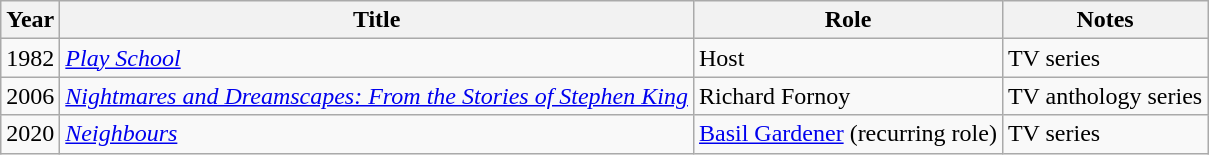<table class="wikitable sortable">
<tr>
<th>Year</th>
<th>Title</th>
<th>Role</th>
<th>Notes</th>
</tr>
<tr>
<td>1982</td>
<td><em><a href='#'>Play School</a></em></td>
<td>Host</td>
<td>TV series</td>
</tr>
<tr>
<td>2006</td>
<td><em><a href='#'>Nightmares and Dreamscapes: From the Stories of Stephen King</a></em></td>
<td>Richard Fornoy</td>
<td>TV anthology series</td>
</tr>
<tr>
<td>2020</td>
<td><em><a href='#'>Neighbours</a></em></td>
<td><a href='#'>Basil Gardener</a> (recurring role)</td>
<td>TV series</td>
</tr>
</table>
